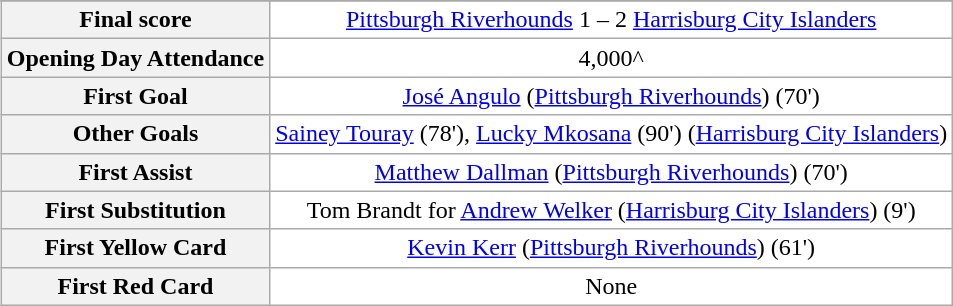<table class="wikitable" style="margin:auto; margin-left:15px; text-align:center; background:#fff;">
<tr style="background:#e1e1e1;">
</tr>
<tr>
<th>Final score</th>
<td><a href='#'>Pittsburgh Riverhounds</a> 1 – 2 <a href='#'>Harrisburg City Islanders</a></td>
</tr>
<tr>
<th>Opening Day Attendance</th>
<td>4,000^</td>
</tr>
<tr>
<th>First Goal</th>
<td><a href='#'>José Angulo</a> (<a href='#'>Pittsburgh Riverhounds</a>) (70')</td>
</tr>
<tr>
<th>Other Goals</th>
<td><a href='#'>Sainey Touray</a> (78'), <a href='#'>Lucky Mkosana</a> (90') (<a href='#'>Harrisburg City Islanders</a>)</td>
</tr>
<tr>
<th>First Assist</th>
<td><a href='#'>Matthew Dallman</a> (<a href='#'>Pittsburgh Riverhounds</a>) (70')</td>
</tr>
<tr>
<th>First Substitution</th>
<td>Tom Brandt for <a href='#'>Andrew Welker</a> (<a href='#'>Harrisburg City Islanders</a>) (9')</td>
</tr>
<tr>
<th>First Yellow Card</th>
<td><a href='#'>Kevin Kerr</a> (<a href='#'>Pittsburgh Riverhounds</a>) (61')</td>
</tr>
<tr>
<th>First Red Card</th>
<td>None</td>
</tr>
</table>
